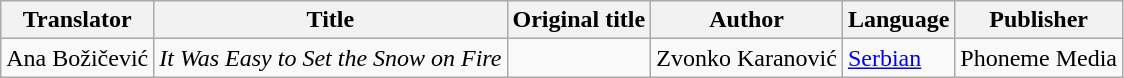<table class="wikitable sortable">
<tr>
<th>Translator</th>
<th>Title</th>
<th>Original title</th>
<th>Author</th>
<th>Language</th>
<th>Publisher</th>
</tr>
<tr>
<td>Ana Božičević</td>
<td><em>It Was Easy to Set the Snow on Fire</em></td>
<td></td>
<td> Zvonko Karanović</td>
<td><a href='#'>Serbian</a></td>
<td>Phoneme Media</td>
</tr>
</table>
